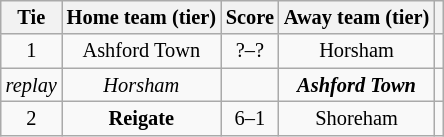<table class="wikitable" style="text-align:center; font-size:85%">
<tr>
<th>Tie</th>
<th>Home team (tier)</th>
<th>Score</th>
<th>Away team (tier)</th>
<th></th>
</tr>
<tr>
<td align="center">1</td>
<td>Ashford Town</td>
<td align="center">?–? </td>
<td>Horsham</td>
<td></td>
</tr>
<tr>
<td align="center"><em>replay</em></td>
<td><em>Horsham</em></td>
<td align="center"><em></em></td>
<td><strong><em>Ashford Town</em></strong></td>
<td></td>
</tr>
<tr>
<td align="center">2</td>
<td><strong>Reigate</strong></td>
<td align="center">6–1</td>
<td>Shoreham</td>
<td></td>
</tr>
</table>
